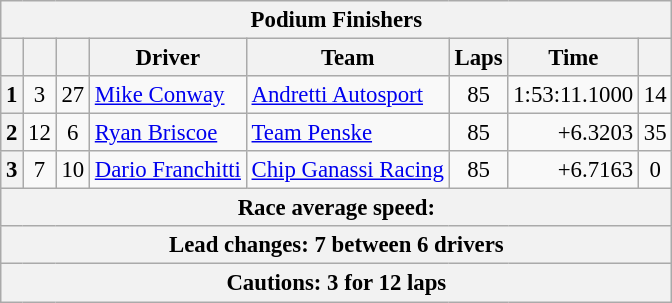<table class="wikitable" style="font-size:95%;">
<tr>
<th colspan=9>Podium Finishers</th>
</tr>
<tr>
<th></th>
<th></th>
<th></th>
<th>Driver</th>
<th>Team</th>
<th>Laps</th>
<th>Time</th>
<th></th>
</tr>
<tr>
<th>1</th>
<td align=center>3</td>
<td align=center>27</td>
<td> <a href='#'>Mike Conway</a></td>
<td><a href='#'>Andretti Autosport</a></td>
<td align=center>85</td>
<td align=right>1:53:11.1000</td>
<td align=center>14</td>
</tr>
<tr>
<th>2</th>
<td align=center>12</td>
<td align=center>6</td>
<td> <a href='#'>Ryan Briscoe</a></td>
<td><a href='#'>Team Penske</a></td>
<td align=center>85</td>
<td align=right>+6.3203</td>
<td align=center>35</td>
</tr>
<tr>
<th>3</th>
<td align=center>7</td>
<td align=center>10</td>
<td> <a href='#'>Dario Franchitti</a></td>
<td><a href='#'>Chip Ganassi Racing</a></td>
<td align=center>85</td>
<td align=right>+6.7163</td>
<td align=center>0</td>
</tr>
<tr>
<th colspan=9>Race average speed: </th>
</tr>
<tr>
<th colspan=9>Lead changes: 7 between 6 drivers</th>
</tr>
<tr>
<th colspan=9>Cautions: 3 for 12 laps</th>
</tr>
</table>
